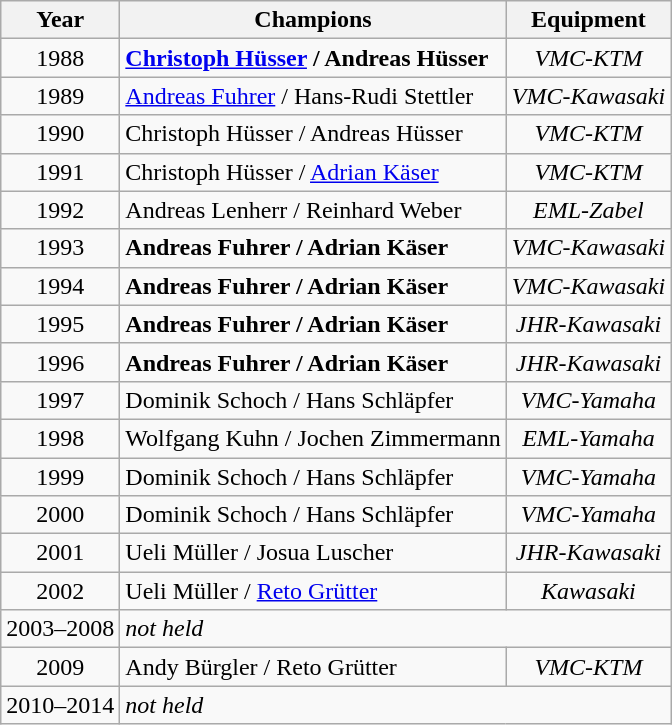<table class="wikitable" style="display:inline-table;">
<tr>
<th>Year</th>
<th>Champions</th>
<th>Equipment</th>
</tr>
<tr align="center">
<td>1988</td>
<td align="left"><strong><a href='#'>Christoph Hüsser</a> / Andreas Hüsser</strong></td>
<td><em>VMC-KTM</em></td>
</tr>
<tr align="center">
<td>1989</td>
<td align="left"><a href='#'>Andreas Fuhrer</a> / Hans-Rudi Stettler</td>
<td><em>VMC-Kawasaki</em></td>
</tr>
<tr align="center">
<td>1990</td>
<td align="left">Christoph Hüsser / Andreas Hüsser</td>
<td><em>VMC-KTM</em></td>
</tr>
<tr align="center">
<td>1991</td>
<td align="left">Christoph Hüsser / <a href='#'>Adrian Käser</a></td>
<td><em>VMC-KTM</em></td>
</tr>
<tr align="center">
<td>1992</td>
<td align="left">Andreas Lenherr / Reinhard Weber</td>
<td><em>EML-Zabel</em></td>
</tr>
<tr align="center">
<td>1993</td>
<td align="left"><strong>Andreas Fuhrer / Adrian Käser</strong></td>
<td><em>VMC-Kawasaki</em></td>
</tr>
<tr align="center">
<td>1994</td>
<td align="left"><strong>Andreas Fuhrer / Adrian Käser</strong></td>
<td><em>VMC-Kawasaki</em></td>
</tr>
<tr align="center">
<td>1995</td>
<td align="left"><strong>Andreas Fuhrer / Adrian Käser</strong></td>
<td><em>JHR-Kawasaki</em></td>
</tr>
<tr align="center">
<td>1996</td>
<td align="left"><strong>Andreas Fuhrer / Adrian Käser</strong></td>
<td><em>JHR-Kawasaki</em></td>
</tr>
<tr align="center">
<td>1997</td>
<td align="left">Dominik Schoch / Hans Schläpfer</td>
<td><em>VMC-Yamaha</em></td>
</tr>
<tr align="center">
<td>1998</td>
<td align="left">Wolfgang Kuhn / Jochen Zimmermann</td>
<td><em>EML-Yamaha</em></td>
</tr>
<tr align="center">
<td>1999</td>
<td align="left">Dominik Schoch / Hans Schläpfer</td>
<td><em>VMC-Yamaha</em></td>
</tr>
<tr align="center">
<td>2000</td>
<td align="left">Dominik Schoch / Hans Schläpfer</td>
<td><em>VMC-Yamaha</em></td>
</tr>
<tr align="center">
<td>2001</td>
<td align="left">Ueli Müller / Josua Luscher</td>
<td><em>JHR-Kawasaki</em></td>
</tr>
<tr align="center">
<td>2002</td>
<td align="left">Ueli Müller / <a href='#'>Reto Grütter</a></td>
<td><em>Kawasaki</em></td>
</tr>
<tr align="center">
<td>2003–2008</td>
<td align="left" colspan=2><em>not held</em></td>
</tr>
<tr align="center">
<td>2009</td>
<td align="left">Andy Bürgler / Reto Grütter</td>
<td><em>VMC-KTM</em></td>
</tr>
<tr align="center">
<td>2010–2014</td>
<td align="left" colspan=2><em>not held</em></td>
</tr>
</table>
